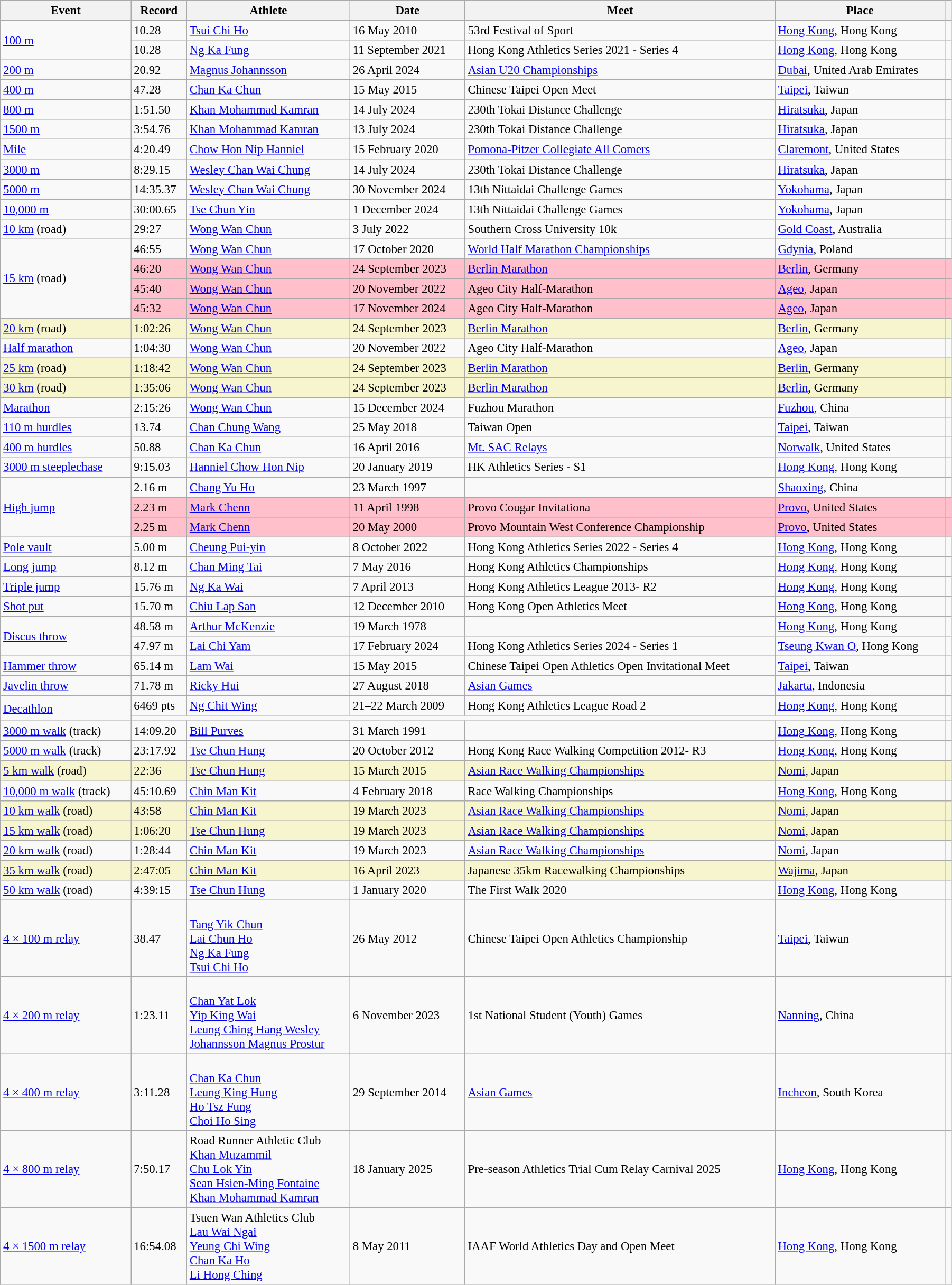<table class="wikitable" style="font-size:95%; width: 95%;">
<tr>
<th>Event</th>
<th>Record</th>
<th>Athlete</th>
<th>Date</th>
<th>Meet</th>
<th>Place</th>
<th></th>
</tr>
<tr>
<td rowspan=2><a href='#'>100 m</a></td>
<td>10.28 </td>
<td><a href='#'>Tsui Chi Ho</a></td>
<td>16 May 2010</td>
<td>53rd Festival of Sport</td>
<td><a href='#'>Hong Kong</a>, Hong Kong</td>
<td></td>
</tr>
<tr>
<td>10.28 </td>
<td><a href='#'>Ng Ka Fung</a></td>
<td>11 September 2021</td>
<td>Hong Kong Athletics Series 2021 - Series 4</td>
<td><a href='#'>Hong Kong</a>, Hong Kong</td>
<td></td>
</tr>
<tr>
<td><a href='#'>200 m</a></td>
<td>20.92 </td>
<td><a href='#'>Magnus Johannsson</a></td>
<td>26 April 2024</td>
<td><a href='#'>Asian U20 Championships</a></td>
<td><a href='#'>Dubai</a>, United Arab Emirates</td>
<td></td>
</tr>
<tr>
<td><a href='#'>400 m</a></td>
<td>47.28</td>
<td><a href='#'>Chan Ka Chun</a></td>
<td>15 May 2015</td>
<td>Chinese Taipei Open Meet</td>
<td><a href='#'>Taipei</a>, Taiwan</td>
<td></td>
</tr>
<tr>
<td><a href='#'>800 m</a></td>
<td>1:51.50</td>
<td><a href='#'>Khan Mohammad Kamran</a></td>
<td>14 July 2024</td>
<td>230th Tokai Distance Challenge</td>
<td><a href='#'>Hiratsuka</a>, Japan</td>
<td></td>
</tr>
<tr>
<td><a href='#'>1500 m</a></td>
<td>3:54.76</td>
<td><a href='#'>Khan Mohammad Kamran</a></td>
<td>13 July 2024</td>
<td>230th Tokai Distance Challenge</td>
<td><a href='#'>Hiratsuka</a>, Japan</td>
<td></td>
</tr>
<tr>
<td><a href='#'>Mile</a></td>
<td>4:20.49</td>
<td><a href='#'>Chow Hon Nip Hanniel</a></td>
<td>15 February 2020</td>
<td><a href='#'>Pomona-Pitzer Collegiate All Comers</a></td>
<td><a href='#'>Claremont</a>, United States</td>
<td></td>
</tr>
<tr>
<td><a href='#'>3000 m</a></td>
<td>8:29.15</td>
<td><a href='#'>Wesley Chan Wai Chung</a></td>
<td>14 July 2024</td>
<td>230th Tokai Distance Challenge</td>
<td><a href='#'>Hiratsuka</a>, Japan</td>
<td></td>
</tr>
<tr>
<td><a href='#'>5000 m</a></td>
<td>14:35.37</td>
<td><a href='#'>Wesley Chan Wai Chung</a></td>
<td>30 November 2024</td>
<td>13th Nittaidai Challenge Games</td>
<td><a href='#'>Yokohama</a>, Japan</td>
<td></td>
</tr>
<tr>
<td><a href='#'>10,000 m</a></td>
<td>30:00.65</td>
<td><a href='#'>Tse Chun Yin</a></td>
<td>1 December 2024</td>
<td>13th Nittaidai Challenge Games</td>
<td><a href='#'>Yokohama</a>, Japan</td>
<td></td>
</tr>
<tr>
<td><a href='#'>10 km</a> (road)</td>
<td>29:27</td>
<td><a href='#'>Wong Wan Chun</a></td>
<td>3 July 2022</td>
<td>Southern Cross University 10k</td>
<td><a href='#'>Gold Coast</a>, Australia</td>
<td></td>
</tr>
<tr>
<td rowspan=4><a href='#'>15 km</a> (road)</td>
<td>46:55</td>
<td><a href='#'>Wong Wan Chun</a></td>
<td>17 October 2020</td>
<td><a href='#'>World Half Marathon Championships</a></td>
<td><a href='#'>Gdynia</a>, Poland</td>
<td></td>
</tr>
<tr style="background:pink">
<td>46:20</td>
<td><a href='#'>Wong Wan Chun</a></td>
<td>24 September 2023</td>
<td><a href='#'>Berlin Marathon</a></td>
<td><a href='#'>Berlin</a>, Germany</td>
<td></td>
</tr>
<tr style="background:pink">
<td>45:40</td>
<td><a href='#'>Wong Wan Chun</a></td>
<td>20 November 2022</td>
<td>Ageo City Half-Marathon</td>
<td><a href='#'>Ageo</a>, Japan</td>
<td></td>
</tr>
<tr style="background:pink">
<td>45:32</td>
<td><a href='#'>Wong Wan Chun</a></td>
<td>17 November 2024</td>
<td>Ageo City Half-Marathon</td>
<td><a href='#'>Ageo</a>, Japan</td>
<td></td>
</tr>
<tr style="background:#f6F5CE;">
<td><a href='#'>20 km</a> (road)</td>
<td>1:02:26</td>
<td><a href='#'>Wong Wan Chun</a></td>
<td>24 September 2023</td>
<td><a href='#'>Berlin Marathon</a></td>
<td><a href='#'>Berlin</a>, Germany</td>
<td></td>
</tr>
<tr>
<td><a href='#'>Half marathon</a></td>
<td>1:04:30</td>
<td><a href='#'>Wong Wan Chun</a></td>
<td>20 November 2022</td>
<td>Ageo City Half-Marathon</td>
<td><a href='#'>Ageo</a>, Japan</td>
<td></td>
</tr>
<tr style="background:#f6F5CE;">
<td><a href='#'>25 km</a> (road)</td>
<td>1:18:42</td>
<td><a href='#'>Wong Wan Chun</a></td>
<td>24 September 2023</td>
<td><a href='#'>Berlin Marathon</a></td>
<td><a href='#'>Berlin</a>, Germany</td>
<td></td>
</tr>
<tr style="background:#f6F5CE;">
<td><a href='#'>30 km</a> (road)</td>
<td>1:35:06</td>
<td><a href='#'>Wong Wan Chun</a></td>
<td>24 September 2023</td>
<td><a href='#'>Berlin Marathon</a></td>
<td><a href='#'>Berlin</a>, Germany</td>
<td></td>
</tr>
<tr>
<td><a href='#'>Marathon</a></td>
<td>2:15:26</td>
<td><a href='#'>Wong Wan Chun</a></td>
<td>15 December 2024</td>
<td>Fuzhou Marathon</td>
<td><a href='#'>Fuzhou</a>, China</td>
<td></td>
</tr>
<tr>
<td><a href='#'>110 m hurdles</a></td>
<td>13.74 </td>
<td><a href='#'>Chan Chung Wang</a></td>
<td>25 May 2018</td>
<td>Taiwan Open</td>
<td><a href='#'>Taipei</a>, Taiwan</td>
<td></td>
</tr>
<tr>
<td><a href='#'>400 m hurdles</a></td>
<td>50.88</td>
<td><a href='#'>Chan Ka Chun</a></td>
<td>16 April 2016</td>
<td><a href='#'>Mt. SAC Relays</a></td>
<td><a href='#'>Norwalk</a>, United States</td>
<td></td>
</tr>
<tr>
<td><a href='#'>3000 m steeplechase</a></td>
<td>9:15.03</td>
<td><a href='#'>Hanniel Chow Hon Nip</a></td>
<td>20 January 2019</td>
<td>HK Athletics Series - S1</td>
<td><a href='#'>Hong Kong</a>, Hong Kong</td>
<td></td>
</tr>
<tr>
<td rowspan=3><a href='#'>High jump</a></td>
<td>2.16 m</td>
<td><a href='#'>Chang Yu Ho</a></td>
<td>23 March 1997</td>
<td></td>
<td><a href='#'>Shaoxing</a>, China</td>
<td></td>
</tr>
<tr style="background:pink">
<td>2.23 m </td>
<td><a href='#'>Mark Chenn</a></td>
<td>11 April 1998</td>
<td>Provo Cougar Invitationa</td>
<td><a href='#'>Provo</a>, United States</td>
<td></td>
</tr>
<tr style="background:pink">
<td>2.25 m </td>
<td><a href='#'>Mark Chenn</a></td>
<td>20 May 2000</td>
<td>Provo Mountain West Conference Championship</td>
<td><a href='#'>Provo</a>, United States</td>
<td></td>
</tr>
<tr>
<td><a href='#'>Pole vault</a></td>
<td>5.00 m</td>
<td><a href='#'>Cheung Pui-yin</a></td>
<td>8 October 2022</td>
<td>Hong Kong Athletics Series 2022 - Series 4</td>
<td><a href='#'>Hong Kong</a>, Hong Kong</td>
<td></td>
</tr>
<tr>
<td><a href='#'>Long jump</a></td>
<td>8.12 m </td>
<td><a href='#'>Chan Ming Tai</a></td>
<td>7 May 2016</td>
<td>Hong Kong Athletics Championships</td>
<td><a href='#'>Hong Kong</a>, Hong Kong</td>
<td></td>
</tr>
<tr>
<td><a href='#'>Triple jump</a></td>
<td>15.76 m </td>
<td><a href='#'>Ng Ka Wai</a></td>
<td>7 April 2013</td>
<td>Hong Kong Athletics League 2013- R2</td>
<td><a href='#'>Hong Kong</a>, Hong Kong</td>
<td></td>
</tr>
<tr>
<td><a href='#'>Shot put</a></td>
<td>15.70 m</td>
<td><a href='#'>Chiu Lap San</a></td>
<td>12 December 2010</td>
<td>Hong Kong Open Athletics Meet</td>
<td><a href='#'>Hong Kong</a>, Hong Kong</td>
<td></td>
</tr>
<tr>
<td rowspan=2><a href='#'>Discus throw</a></td>
<td>48.58 m</td>
<td><a href='#'>Arthur McKenzie</a></td>
<td>19 March 1978</td>
<td></td>
<td><a href='#'>Hong Kong</a>, Hong Kong</td>
<td></td>
</tr>
<tr>
<td>47.97 m</td>
<td><a href='#'>Lai Chi Yam</a></td>
<td>17 February 2024</td>
<td>Hong Kong Athletics Series 2024 - Series 1</td>
<td><a href='#'>Tseung Kwan O</a>, Hong Kong</td>
<td></td>
</tr>
<tr>
<td><a href='#'>Hammer throw</a></td>
<td>65.14 m</td>
<td><a href='#'>Lam Wai</a></td>
<td>15 May 2015</td>
<td>Chinese Taipei Open Athletics Open Invitational Meet</td>
<td><a href='#'>Taipei</a>, Taiwan</td>
<td></td>
</tr>
<tr>
<td><a href='#'>Javelin throw</a></td>
<td>71.78 m</td>
<td><a href='#'>Ricky Hui</a></td>
<td>27 August 2018</td>
<td><a href='#'>Asian Games</a></td>
<td><a href='#'>Jakarta</a>, Indonesia</td>
<td></td>
</tr>
<tr>
<td rowspan=2><a href='#'>Decathlon</a></td>
<td>6469 pts</td>
<td><a href='#'>Ng Chit Wing</a></td>
<td>21–22 March 2009</td>
<td>Hong Kong Athletics League Road 2</td>
<td><a href='#'>Hong Kong</a>, Hong Kong</td>
<td></td>
</tr>
<tr>
<td colspan=5></td>
<td></td>
</tr>
<tr>
<td><a href='#'>3000 m walk</a> (track)</td>
<td>14:09.20</td>
<td><a href='#'>Bill Purves</a></td>
<td>31 March 1991</td>
<td></td>
<td><a href='#'>Hong Kong</a>, Hong Kong</td>
<td></td>
</tr>
<tr>
<td><a href='#'>5000 m walk</a> (track)</td>
<td>23:17.92</td>
<td><a href='#'>Tse Chun Hung</a></td>
<td>20 October 2012</td>
<td>Hong Kong Race Walking Competition 2012- R3</td>
<td><a href='#'>Hong Kong</a>, Hong Kong</td>
<td></td>
</tr>
<tr style="background:#f6F5CE;">
<td><a href='#'>5 km walk</a> (road)</td>
<td>22:36</td>
<td><a href='#'>Tse Chun Hung</a></td>
<td>15 March 2015</td>
<td><a href='#'>Asian Race Walking Championships</a></td>
<td><a href='#'>Nomi</a>, Japan</td>
<td></td>
</tr>
<tr>
<td><a href='#'>10,000 m walk</a> (track)</td>
<td>45:10.69</td>
<td><a href='#'>Chin Man Kit</a></td>
<td>4 February 2018</td>
<td>Race Walking Championships</td>
<td><a href='#'>Hong Kong</a>, Hong Kong</td>
<td></td>
</tr>
<tr style="background:#f6F5CE;">
<td><a href='#'>10 km walk</a> (road)</td>
<td>43:58</td>
<td><a href='#'>Chin Man Kit</a></td>
<td>19 March 2023</td>
<td><a href='#'>Asian Race Walking Championships</a></td>
<td><a href='#'>Nomi</a>, Japan</td>
<td></td>
</tr>
<tr style="background:#f6F5CE;">
<td><a href='#'>15 km walk</a> (road)</td>
<td>1:06:20</td>
<td><a href='#'>Tse Chun Hung</a></td>
<td>19 March 2023</td>
<td><a href='#'>Asian Race Walking Championships</a></td>
<td><a href='#'>Nomi</a>, Japan</td>
<td></td>
</tr>
<tr>
<td><a href='#'>20 km walk</a> (road)</td>
<td>1:28:44</td>
<td><a href='#'>Chin Man Kit</a></td>
<td>19 March 2023</td>
<td><a href='#'>Asian Race Walking Championships</a></td>
<td><a href='#'>Nomi</a>, Japan</td>
<td></td>
</tr>
<tr style="background:#f6F5CE;">
<td><a href='#'>35 km walk</a> (road)</td>
<td>2:47:05</td>
<td><a href='#'>Chin Man Kit</a></td>
<td>16 April 2023</td>
<td>Japanese 35km Racewalking Championships</td>
<td><a href='#'>Wajima</a>, Japan</td>
<td></td>
</tr>
<tr>
<td><a href='#'>50 km walk</a> (road)</td>
<td>4:39:15</td>
<td><a href='#'>Tse Chun Hung</a></td>
<td>1 January 2020</td>
<td>The First Walk 2020</td>
<td><a href='#'>Hong Kong</a>, Hong Kong</td>
<td></td>
</tr>
<tr>
<td><a href='#'>4 × 100 m relay</a></td>
<td>38.47</td>
<td> <br><a href='#'>Tang Yik Chun</a><br><a href='#'>Lai Chun Ho</a><br><a href='#'>Ng Ka Fung</a><br><a href='#'>Tsui Chi Ho</a></td>
<td>26 May 2012</td>
<td>Chinese Taipei Open Athletics Championship</td>
<td><a href='#'>Taipei</a>, Taiwan</td>
<td></td>
</tr>
<tr>
<td><a href='#'>4 × 200 m relay</a></td>
<td>1:23.11</td>
<td><br><a href='#'>Chan Yat Lok</a><br><a href='#'>Yip King Wai</a><br><a href='#'>Leung Ching Hang Wesley</a><br><a href='#'>Johannsson Magnus Prostur</a></td>
<td>6 November 2023</td>
<td>1st National Student (Youth) Games</td>
<td><a href='#'>Nanning</a>, China</td>
<td></td>
</tr>
<tr>
<td><a href='#'>4 × 400 m relay</a></td>
<td>3:11.28</td>
<td><br><a href='#'>Chan Ka Chun</a><br><a href='#'>Leung King Hung</a><br><a href='#'>Ho Tsz Fung</a><br><a href='#'>Choi Ho Sing</a></td>
<td>29 September 2014</td>
<td><a href='#'>Asian Games</a></td>
<td><a href='#'>Incheon</a>, South Korea</td>
<td></td>
</tr>
<tr>
<td><a href='#'>4 × 800 m relay</a></td>
<td>7:50.17</td>
<td>Road Runner Athletic Club<br><a href='#'>Khan Muzammil</a><br><a href='#'>Chu Lok Yin</a><br><a href='#'>Sean Hsien-Ming Fontaine</a><br><a href='#'>Khan Mohammad Kamran</a></td>
<td>18 January 2025</td>
<td>Pre-season Athletics Trial Cum Relay Carnival 2025</td>
<td><a href='#'>Hong Kong</a>, Hong Kong</td>
<td></td>
</tr>
<tr>
<td><a href='#'>4 × 1500 m relay</a></td>
<td>16:54.08</td>
<td>Tsuen Wan Athletics Club<br><a href='#'>Lau Wai Ngai</a><br><a href='#'>Yeung Chi Wing</a><br><a href='#'>Chan Ka Ho</a><br><a href='#'>Li Hong Ching</a></td>
<td>8 May 2011</td>
<td>IAAF World Athletics Day and Open Meet</td>
<td><a href='#'>Hong Kong</a>, Hong Kong</td>
<td></td>
</tr>
</table>
